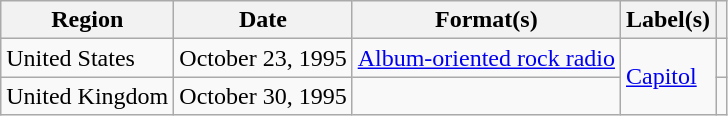<table class="wikitable">
<tr>
<th>Region</th>
<th>Date</th>
<th>Format(s)</th>
<th>Label(s)</th>
<th></th>
</tr>
<tr>
<td>United States</td>
<td>October 23, 1995</td>
<td><a href='#'>Album-oriented rock radio</a></td>
<td rowspan="2"><a href='#'>Capitol</a></td>
<td></td>
</tr>
<tr>
<td>United Kingdom</td>
<td>October 30, 1995</td>
<td></td>
<td></td>
</tr>
</table>
